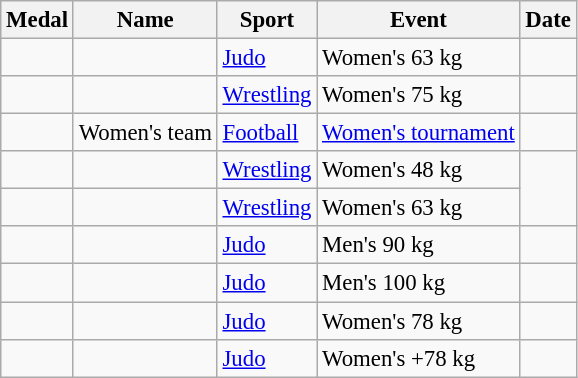<table class="wikitable sortable" style="font-size:95%">
<tr>
<th>Medal</th>
<th>Name</th>
<th>Sport</th>
<th>Event</th>
<th>Date</th>
</tr>
<tr>
<td></td>
<td></td>
<td><a href='#'>Judo</a></td>
<td>Women's 63 kg</td>
<td></td>
</tr>
<tr>
<td></td>
<td></td>
<td><a href='#'>Wrestling</a></td>
<td>Women's 75 kg</td>
<td></td>
</tr>
<tr>
<td></td>
<td>Women's team</td>
<td><a href='#'>Football</a></td>
<td><a href='#'>Women's tournament</a></td>
<td></td>
</tr>
<tr>
<td></td>
<td></td>
<td><a href='#'>Wrestling</a></td>
<td>Women's 48 kg</td>
</tr>
<tr>
<td></td>
<td></td>
<td><a href='#'>Wrestling</a></td>
<td>Women's 63 kg</td>
</tr>
<tr>
<td></td>
<td></td>
<td><a href='#'>Judo</a></td>
<td>Men's 90 kg</td>
<td></td>
</tr>
<tr>
<td></td>
<td></td>
<td><a href='#'>Judo</a></td>
<td>Men's 100 kg</td>
<td></td>
</tr>
<tr>
<td></td>
<td></td>
<td><a href='#'>Judo</a></td>
<td>Women's 78 kg</td>
<td></td>
</tr>
<tr>
<td></td>
<td></td>
<td><a href='#'>Judo</a></td>
<td>Women's +78 kg</td>
<td></td>
</tr>
</table>
